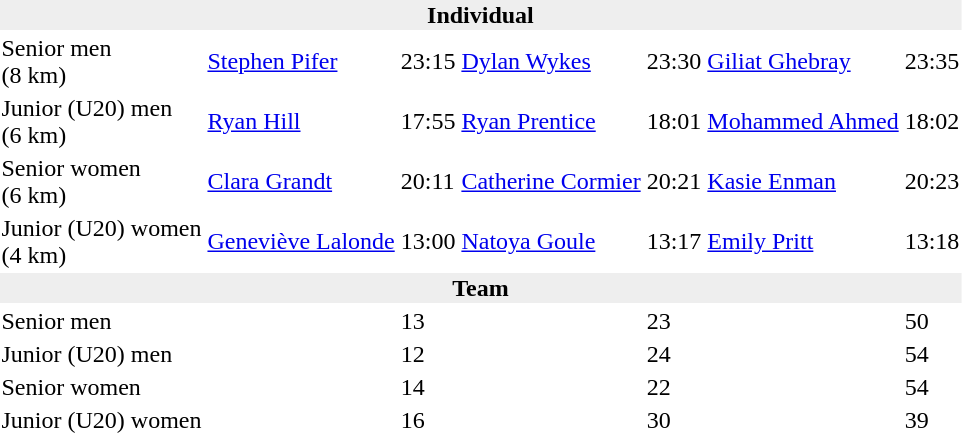<table>
<tr>
<td colspan=7 bgcolor=#eeeeee style=text-align:center;><strong>Individual</strong></td>
</tr>
<tr>
<td>Senior men<br>(8 km)</td>
<td><a href='#'>Stephen Pifer</a><br></td>
<td>23:15</td>
<td><a href='#'>Dylan Wykes</a><br></td>
<td>23:30</td>
<td><a href='#'>Giliat Ghebray</a><br></td>
<td>23:35</td>
</tr>
<tr>
<td>Junior (U20) men<br>(6 km)</td>
<td><a href='#'>Ryan Hill</a><br></td>
<td>17:55</td>
<td><a href='#'>Ryan Prentice</a><br></td>
<td>18:01</td>
<td><a href='#'>Mohammed Ahmed</a><br></td>
<td>18:02</td>
</tr>
<tr>
<td>Senior women<br>(6 km)</td>
<td><a href='#'>Clara Grandt</a><br></td>
<td>20:11</td>
<td><a href='#'>Catherine Cormier</a><br></td>
<td>20:21</td>
<td><a href='#'>Kasie Enman</a><br></td>
<td>20:23</td>
</tr>
<tr>
<td>Junior (U20) women<br>(4 km)</td>
<td><a href='#'>Geneviève Lalonde</a><br></td>
<td>13:00</td>
<td><a href='#'>Natoya Goule</a><br></td>
<td>13:17</td>
<td><a href='#'>Emily Pritt</a><br></td>
<td>13:18</td>
</tr>
<tr>
<td colspan=7 bgcolor=#eeeeee style=text-align:center;><strong>Team</strong></td>
</tr>
<tr>
<td>Senior men</td>
<td></td>
<td>13</td>
<td></td>
<td>23</td>
<td></td>
<td>50</td>
</tr>
<tr>
<td>Junior (U20) men</td>
<td></td>
<td>12</td>
<td></td>
<td>24</td>
<td></td>
<td>54</td>
</tr>
<tr>
<td>Senior women</td>
<td></td>
<td>14</td>
<td></td>
<td>22</td>
<td></td>
<td>54</td>
</tr>
<tr>
<td>Junior (U20) women</td>
<td></td>
<td>16</td>
<td></td>
<td>30</td>
<td></td>
<td>39</td>
</tr>
</table>
